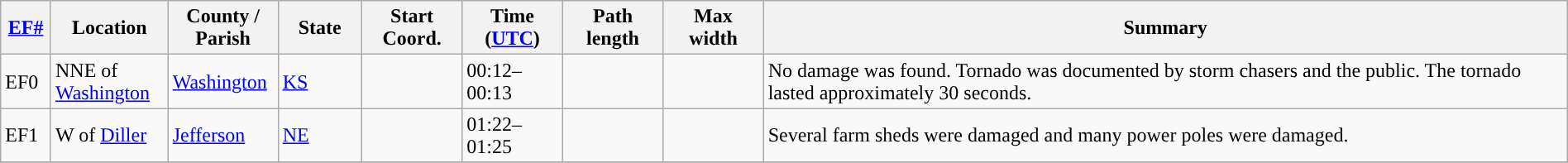<table class="wikitable sortable" style="width:100%;">
<tr>
<th scope="col" width="3%" align="center"><a href='#'>EF#</a></th>
<th scope="col" width="7%" align="center" class="unsortable">Location</th>
<th scope="col" width="6%" align="center" class="unsortable">County / Parish</th>
<th scope="col" width="5%" align="center">State</th>
<th scope="col" width="6%" align="center">Start Coord.</th>
<th scope="col" width="6%" align="center">Time (<a href='#'>UTC</a>)</th>
<th scope="col" width="6%" align="center">Path length</th>
<th scope="col" width="6%" align="center">Max width</th>
<th scope="col" width="48%" class="unsortable" align="center">Summary</th>
</tr>
<tr>
<td>EF0</td>
<td>NNE of <a href='#'>Washington</a></td>
<td><a href='#'>Washington</a></td>
<td><a href='#'>KS</a></td>
<td></td>
<td>00:12–00:13</td>
<td></td>
<td></td>
<td>No damage was found. Tornado was documented by storm chasers and the public. The tornado lasted approximately 30 seconds.</td>
</tr>
<tr>
<td>EF1</td>
<td>W of <a href='#'>Diller</a></td>
<td><a href='#'>Jefferson</a></td>
<td><a href='#'>NE</a></td>
<td></td>
<td>01:22–01:25</td>
<td></td>
<td></td>
<td>Several farm sheds were damaged and many power poles were damaged.</td>
</tr>
<tr>
</tr>
</table>
